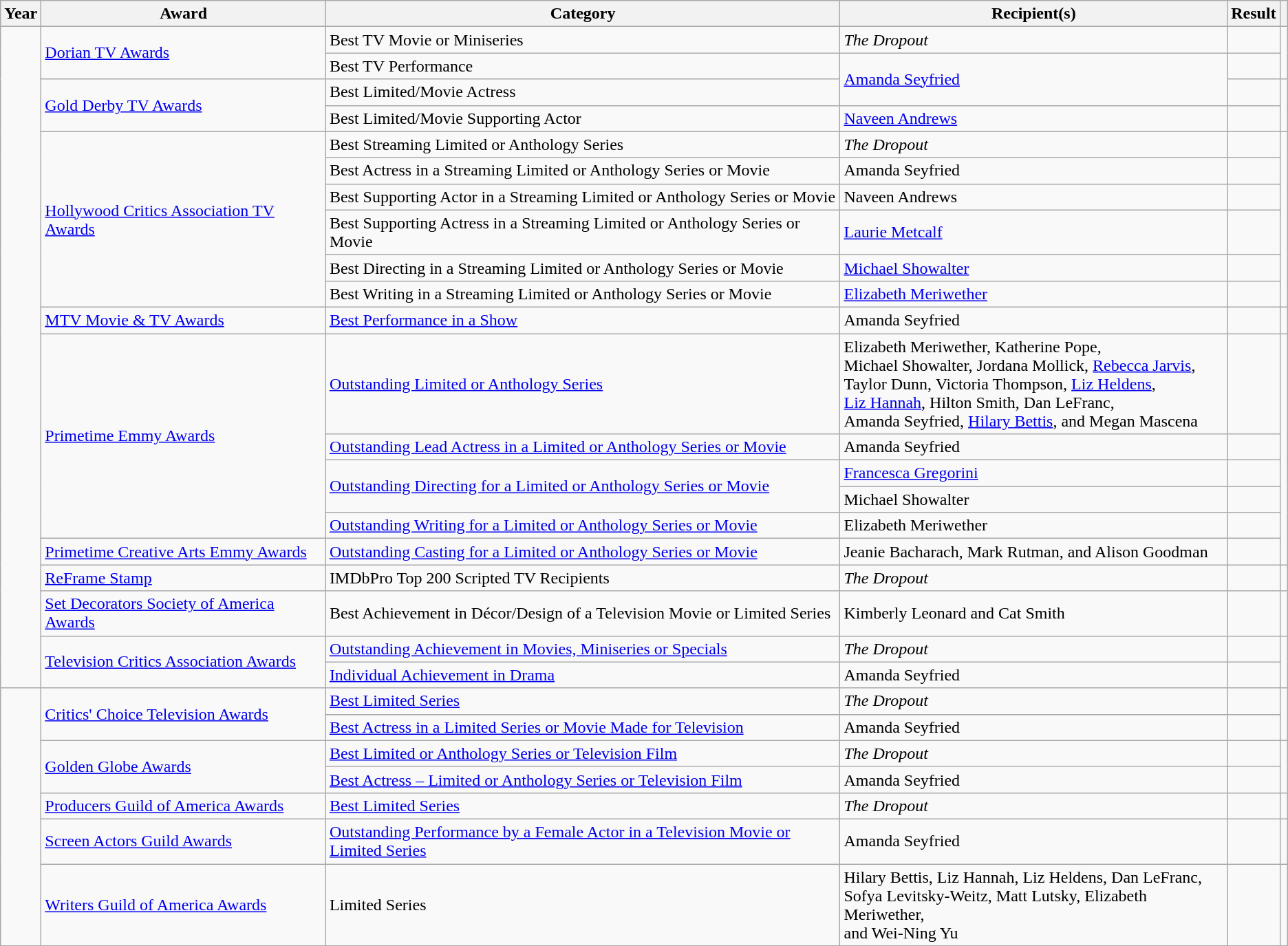<table class="wikitable sortable plainrowheaders">
<tr>
<th scope="col">Year</th>
<th scope="col">Award</th>
<th scope="col">Category</th>
<th scope="col">Recipient(s)</th>
<th scope="col">Result</th>
<th scope="col" class="unsortable"></th>
</tr>
<tr>
<td rowspan="21"></td>
<td rowspan="2"><a href='#'>Dorian TV Awards</a></td>
<td>Best TV Movie or Miniseries</td>
<td><em>The Dropout</em></td>
<td></td>
<td align="center" rowspan="2"></td>
</tr>
<tr>
<td>Best TV Performance</td>
<td rowspan="2"><a href='#'>Amanda Seyfried</a></td>
<td></td>
</tr>
<tr>
<td rowspan="2"><a href='#'>Gold Derby TV Awards</a></td>
<td>Best Limited/Movie Actress</td>
<td></td>
<td align="center" rowspan="2"></td>
</tr>
<tr>
<td>Best Limited/Movie Supporting Actor</td>
<td><a href='#'>Naveen Andrews</a></td>
<td></td>
</tr>
<tr>
<td rowspan="6"><a href='#'>Hollywood Critics Association TV Awards</a></td>
<td>Best Streaming Limited or Anthology Series</td>
<td><em>The Dropout</em></td>
<td></td>
<td rowspan="6" style="text-align:center;"></td>
</tr>
<tr>
<td>Best Actress in a Streaming Limited or Anthology Series or Movie</td>
<td>Amanda Seyfried</td>
<td></td>
</tr>
<tr>
<td>Best Supporting Actor in a Streaming Limited or Anthology Series or Movie</td>
<td>Naveen Andrews</td>
<td></td>
</tr>
<tr>
<td>Best Supporting Actress in a Streaming Limited or Anthology Series or Movie</td>
<td><a href='#'>Laurie Metcalf</a></td>
<td></td>
</tr>
<tr>
<td>Best Directing in a Streaming Limited or Anthology Series or Movie</td>
<td><a href='#'>Michael Showalter</a> </td>
<td></td>
</tr>
<tr>
<td>Best Writing in a Streaming Limited or Anthology Series or Movie</td>
<td><a href='#'>Elizabeth Meriwether</a> </td>
<td></td>
</tr>
<tr>
<td><a href='#'>MTV Movie & TV Awards</a></td>
<td><a href='#'>Best Performance in a Show</a></td>
<td>Amanda Seyfried</td>
<td></td>
<td align="center"></td>
</tr>
<tr>
<td rowspan="5"><a href='#'>Primetime Emmy Awards</a></td>
<td><a href='#'>Outstanding Limited or Anthology Series</a></td>
<td>Elizabeth Meriwether, Katherine Pope, <br> Michael Showalter, Jordana Mollick, <a href='#'>Rebecca Jarvis</a>, <br> Taylor Dunn, Victoria Thompson, <a href='#'>Liz Heldens</a>, <br> <a href='#'>Liz Hannah</a>, Hilton Smith, Dan LeFranc, <br> Amanda Seyfried, <a href='#'>Hilary Bettis</a>, and Megan Mascena</td>
<td></td>
<td align="center" rowspan="6"></td>
</tr>
<tr>
<td><a href='#'>Outstanding Lead Actress in a Limited or Anthology Series or Movie</a></td>
<td>Amanda Seyfried</td>
<td></td>
</tr>
<tr>
<td rowspan="2"><a href='#'>Outstanding Directing for a Limited or Anthology Series or Movie</a></td>
<td><a href='#'>Francesca Gregorini</a> </td>
<td></td>
</tr>
<tr>
<td>Michael Showalter </td>
<td></td>
</tr>
<tr>
<td><a href='#'>Outstanding Writing for a Limited or Anthology Series or Movie</a></td>
<td>Elizabeth Meriwether </td>
<td></td>
</tr>
<tr>
<td><a href='#'>Primetime Creative Arts Emmy Awards</a></td>
<td><a href='#'>Outstanding Casting for a Limited or Anthology Series or Movie</a></td>
<td>Jeanie Bacharach, Mark Rutman, and Alison Goodman</td>
<td></td>
</tr>
<tr>
<td><a href='#'>ReFrame Stamp</a></td>
<td>IMDbPro Top 200 Scripted TV Recipients</td>
<td><em>The Dropout</em></td>
<td></td>
<td align="center"></td>
</tr>
<tr>
<td><a href='#'>Set Decorators Society of America Awards</a></td>
<td>Best Achievement in Décor/Design of a Television Movie or Limited Series</td>
<td>Kimberly Leonard and Cat Smith</td>
<td></td>
<td align="center"></td>
</tr>
<tr>
<td rowspan="2"><a href='#'>Television Critics Association Awards</a></td>
<td><a href='#'>Outstanding Achievement in Movies, Miniseries or Specials</a></td>
<td><em>The Dropout</em></td>
<td></td>
<td align="center" rowspan="2"></td>
</tr>
<tr>
<td><a href='#'>Individual Achievement in Drama</a></td>
<td>Amanda Seyfried</td>
<td></td>
</tr>
<tr>
<td rowspan="7"></td>
<td rowspan="2"><a href='#'>Critics' Choice Television Awards</a></td>
<td><a href='#'>Best Limited Series</a></td>
<td><em>The Dropout</em></td>
<td></td>
<td rowspan="2" align="center"></td>
</tr>
<tr>
<td><a href='#'>Best Actress in a Limited Series or Movie Made for Television</a></td>
<td>Amanda Seyfried</td>
<td></td>
</tr>
<tr>
<td rowspan="2"><a href='#'>Golden Globe Awards</a></td>
<td><a href='#'>Best Limited or Anthology Series or Television Film</a></td>
<td><em>The Dropout</em></td>
<td></td>
<td rowspan="2" align="center"></td>
</tr>
<tr>
<td><a href='#'>Best Actress – Limited or Anthology Series or Television Film</a></td>
<td>Amanda Seyfried</td>
<td></td>
</tr>
<tr>
<td><a href='#'>Producers Guild of America Awards</a></td>
<td><a href='#'>Best Limited Series</a></td>
<td><em>The Dropout</em></td>
<td></td>
<td align="center"></td>
</tr>
<tr>
<td><a href='#'>Screen Actors Guild Awards</a></td>
<td><a href='#'>Outstanding Performance by a Female Actor in a Television Movie or <br> Limited Series</a></td>
<td>Amanda Seyfried</td>
<td></td>
<td align="center"></td>
</tr>
<tr>
<td><a href='#'>Writers Guild of America Awards</a></td>
<td>Limited Series</td>
<td>Hilary Bettis, Liz Hannah, Liz Heldens, Dan LeFranc, <br> Sofya Levitsky-Weitz, Matt Lutsky, Elizabeth Meriwether, <br> and Wei-Ning Yu</td>
<td></td>
<td align="center"></td>
</tr>
</table>
